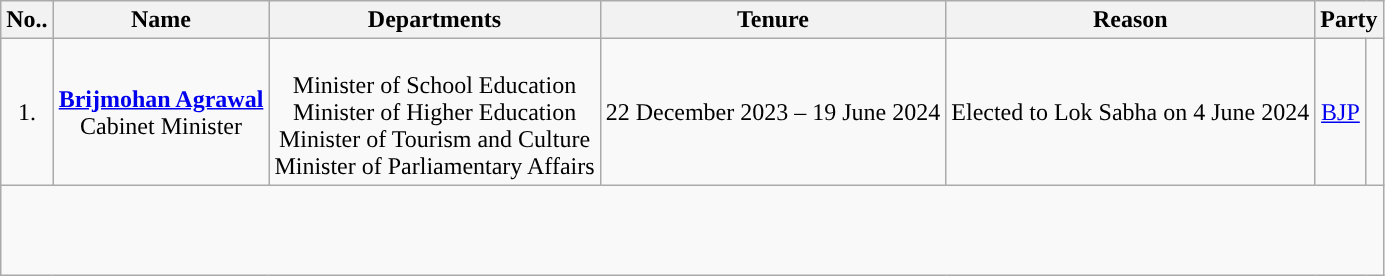<table class ="wikitable">
<tr>
<th>No..</th>
<th>Name<br></th>
<th scope="col">Departments</th>
<th>Tenure</th>
<th>Reason</th>
<th colspan="2" scope="col">Party</th>
</tr>
<tr style="text-align:center; height:60px;">
<td>1.</td>
<td><strong><a href='#'>Brijmohan Agrawal</a></strong><br>Cabinet Minister<br></td>
<td scope="col"><br>Minister of School Education<br>Minister of Higher Education<br>Minister of Tourism and Culture<br>Minister of Parliamentary Affairs</td>
<td>22 December 2023 – 19 June 2024</td>
<td>Elected to Lok Sabha on 4 June 2024</td>
<td><a href='#'>BJP</a></td>
<td width="4px" style="background-color: "></td>
</tr>
<tr style="text-align:center; height:60px;">
</tr>
</table>
